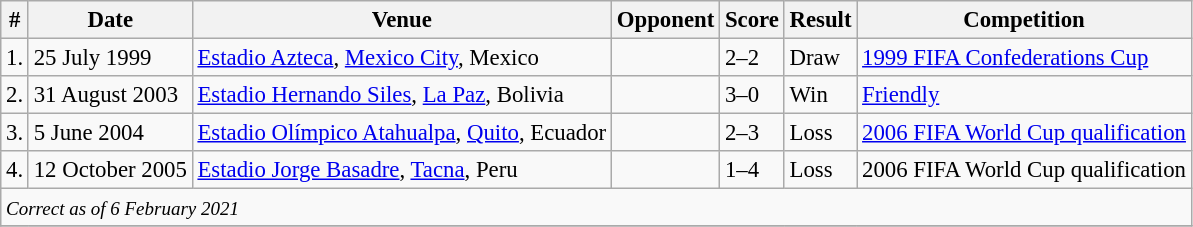<table class="wikitable" style="font-size:95%;">
<tr>
<th>#</th>
<th>Date</th>
<th>Venue</th>
<th>Opponent</th>
<th>Score</th>
<th>Result</th>
<th>Competition</th>
</tr>
<tr>
<td>1.</td>
<td>25 July 1999</td>
<td><a href='#'>Estadio Azteca</a>, <a href='#'>Mexico City</a>, Mexico</td>
<td></td>
<td>2–2</td>
<td>Draw</td>
<td><a href='#'>1999 FIFA Confederations Cup</a></td>
</tr>
<tr>
<td>2.</td>
<td>31 August 2003</td>
<td><a href='#'>Estadio Hernando Siles</a>, <a href='#'>La Paz</a>, Bolivia</td>
<td></td>
<td>3–0</td>
<td>Win</td>
<td><a href='#'>Friendly</a></td>
</tr>
<tr>
<td>3.</td>
<td>5 June 2004</td>
<td><a href='#'>Estadio Olímpico Atahualpa</a>, <a href='#'>Quito</a>, Ecuador</td>
<td></td>
<td>2–3</td>
<td>Loss</td>
<td><a href='#'>2006 FIFA World Cup qualification</a></td>
</tr>
<tr>
<td>4.</td>
<td>12 October 2005</td>
<td><a href='#'>Estadio Jorge Basadre</a>, <a href='#'>Tacna</a>, Peru</td>
<td></td>
<td>1–4</td>
<td>Loss</td>
<td>2006 FIFA World Cup qualification</td>
</tr>
<tr>
<td colspan="12"><small><em>Correct as of 6 February 2021</em></small></td>
</tr>
<tr>
</tr>
</table>
